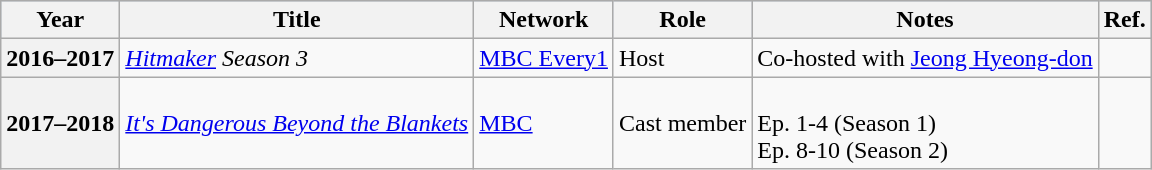<table class="wikitable">
<tr style="background:#b0c4de; text-align:center;">
<th>Year</th>
<th>Title</th>
<th>Network</th>
<th>Role</th>
<th>Notes</th>
<th>Ref.</th>
</tr>
<tr>
<th>2016–2017</th>
<td><em><a href='#'>Hitmaker</a> Season 3</em></td>
<td><a href='#'>MBC Every1</a></td>
<td>Host</td>
<td>Co-hosted with <a href='#'>Jeong Hyeong-don</a></td>
<td></td>
</tr>
<tr>
<th>2017–2018</th>
<td><em><a href='#'>It's Dangerous Beyond the Blankets</a></em></td>
<td><a href='#'>MBC</a></td>
<td>Cast member</td>
<td><br>Ep. 1-4 (Season 1)<br>Ep. 8-10 (Season 2)</td>
<td></td>
</tr>
</table>
